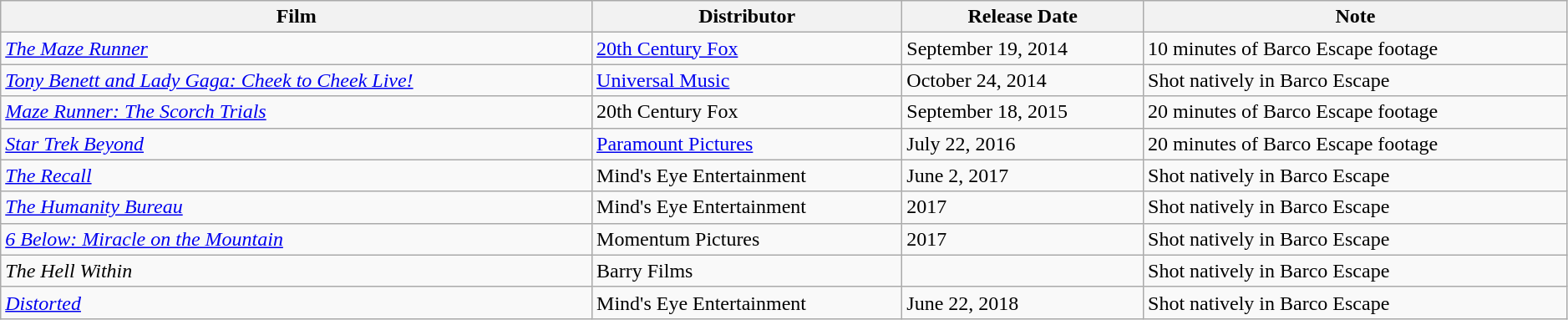<table class="wikitable plainrowheaders"  width=99%>
<tr>
<th>Film</th>
<th>Distributor</th>
<th>Release Date</th>
<th>Note</th>
</tr>
<tr>
<td><em><a href='#'>The Maze Runner</a></em></td>
<td><a href='#'>20th Century Fox</a></td>
<td>September 19, 2014</td>
<td>10 minutes of Barco Escape footage</td>
</tr>
<tr>
<td><em><a href='#'>Tony Benett and Lady Gaga: Cheek to Cheek Live!</a></em></td>
<td><a href='#'>Universal Music</a></td>
<td>October 24, 2014</td>
<td>Shot natively in Barco Escape</td>
</tr>
<tr>
<td><em><a href='#'>Maze Runner: The Scorch Trials</a></em></td>
<td>20th Century Fox</td>
<td>September 18, 2015</td>
<td>20 minutes of Barco Escape footage</td>
</tr>
<tr>
<td><em><a href='#'>Star Trek Beyond</a></em></td>
<td><a href='#'>Paramount Pictures</a></td>
<td>July 22, 2016</td>
<td>20 minutes of Barco Escape footage</td>
</tr>
<tr>
<td><em><a href='#'>The Recall</a></em></td>
<td>Mind's Eye Entertainment</td>
<td>June 2, 2017</td>
<td>Shot natively in Barco Escape</td>
</tr>
<tr>
<td><em><a href='#'>The Humanity Bureau</a></em></td>
<td>Mind's Eye Entertainment</td>
<td>2017</td>
<td>Shot natively in Barco Escape</td>
</tr>
<tr>
<td><em><a href='#'>6 Below: Miracle on the Mountain</a></em></td>
<td>Momentum Pictures</td>
<td>2017</td>
<td>Shot natively in Barco Escape</td>
</tr>
<tr>
<td><em>The Hell Within</em></td>
<td>Barry Films</td>
<td></td>
<td>Shot natively in Barco Escape</td>
</tr>
<tr>
<td><em><a href='#'>Distorted</a></em></td>
<td>Mind's Eye Entertainment</td>
<td>June 22, 2018</td>
<td>Shot natively in Barco Escape</td>
</tr>
</table>
